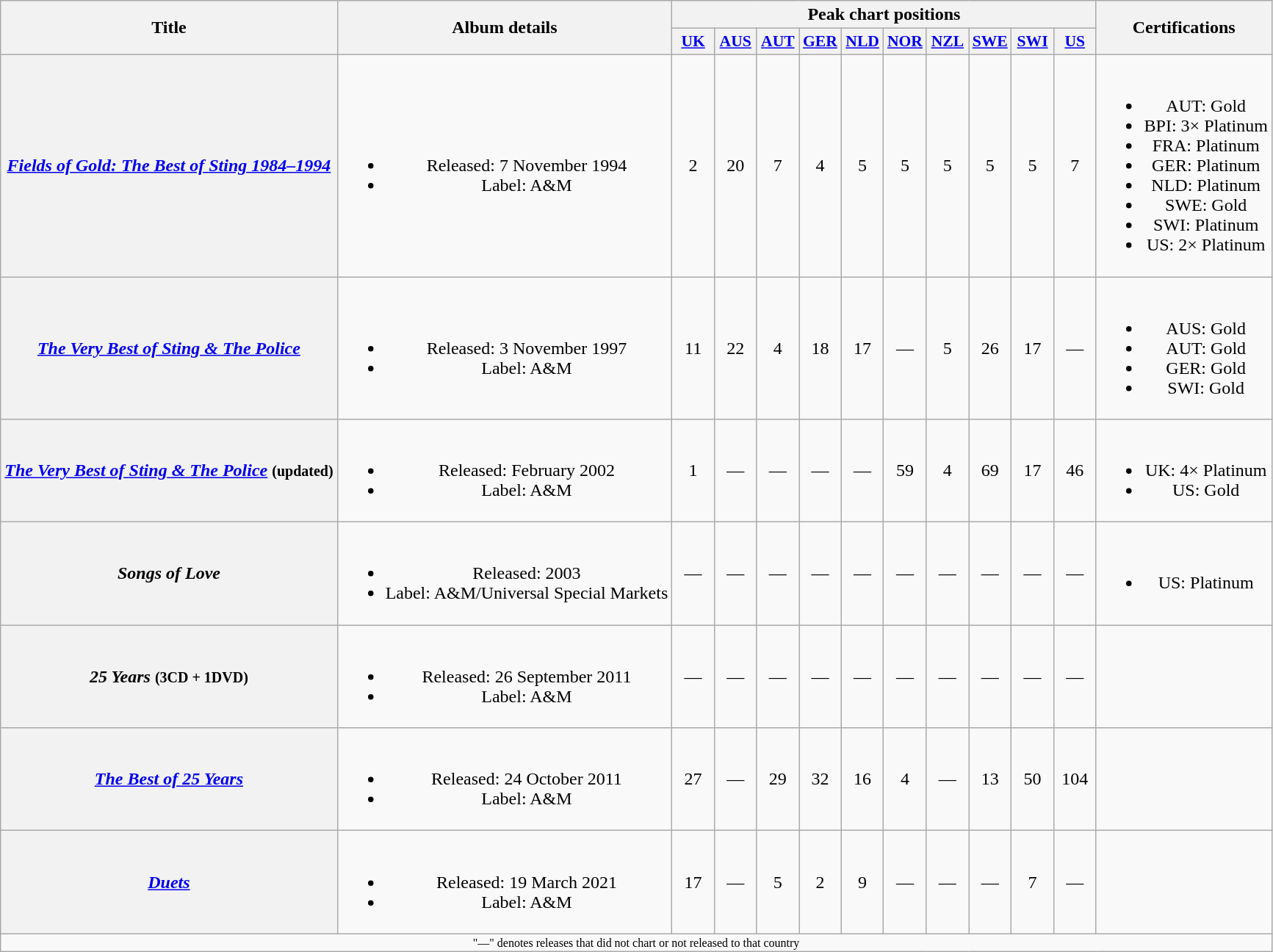<table class="wikitable plainrowheaders" style="text-align:center;" border="1">
<tr>
<th scope="col" rowspan="2">Title</th>
<th scope="col" rowspan="2">Album details</th>
<th scope="col" colspan="10">Peak chart positions</th>
<th scope="col" rowspan="2">Certifications</th>
</tr>
<tr>
<th scope="col" style="width:2.2em;font-size:90%;"><a href='#'>UK</a><br></th>
<th scope="col" style="width:2.2em;font-size:90%;"><a href='#'>AUS</a><br></th>
<th scope="col" style="width:2.2em;font-size:90%;"><a href='#'>AUT</a><br></th>
<th scope="col" style="width:2.2em;font-size:90%;"><a href='#'>GER</a><br></th>
<th scope="col" style="width:2.2em;font-size:90%;"><a href='#'>NLD</a><br></th>
<th scope="col" style="width:2.2em;font-size:90%;"><a href='#'>NOR</a><br></th>
<th scope="col" style="width:2.2em;font-size:90%;"><a href='#'>NZL</a><br></th>
<th scope="col" style="width:2.2em;font-size:90%;"><a href='#'>SWE</a><br></th>
<th scope="col" style="width:2.2em;font-size:90%;"><a href='#'>SWI</a><br></th>
<th scope="col" style="width:2.2em;font-size:90%;"><a href='#'>US</a><br></th>
</tr>
<tr>
<th scope="row"><em><a href='#'>Fields of Gold: The Best of Sting 1984–1994</a></em></th>
<td><br><ul><li>Released: 7 November 1994</li><li>Label: A&M</li></ul></td>
<td>2</td>
<td>20</td>
<td>7</td>
<td>4</td>
<td>5</td>
<td>5</td>
<td>5</td>
<td>5</td>
<td>5</td>
<td>7</td>
<td><br><ul><li>AUT: Gold</li><li>BPI: 3× Platinum</li><li>FRA: Platinum</li><li>GER: Platinum</li><li>NLD: Platinum</li><li>SWE: Gold</li><li>SWI: Platinum</li><li>US: 2× Platinum</li></ul></td>
</tr>
<tr>
<th scope="row"><em><a href='#'>The Very Best of Sting & The Police</a></em></th>
<td><br><ul><li>Released: 3 November 1997</li><li>Label: A&M</li></ul></td>
<td>11</td>
<td>22</td>
<td>4</td>
<td>18</td>
<td>17</td>
<td>—</td>
<td>5</td>
<td>26</td>
<td>17</td>
<td>—</td>
<td><br><ul><li>AUS: Gold</li><li>AUT: Gold</li><li>GER: Gold</li><li>SWI: Gold</li></ul></td>
</tr>
<tr>
<th scope="row"><em><a href='#'>The Very Best of Sting & The Police</a></em> <small>(updated)</small></th>
<td><br><ul><li>Released: February 2002</li><li>Label: A&M</li></ul></td>
<td>1</td>
<td>—</td>
<td>—</td>
<td>—</td>
<td>—</td>
<td>59</td>
<td>4</td>
<td>69</td>
<td>17</td>
<td>46</td>
<td><br><ul><li>UK: 4× Platinum</li><li>US: Gold</li></ul></td>
</tr>
<tr>
<th scope="row"><em>Songs of Love</em></th>
<td><br><ul><li>Released: 2003</li><li>Label: A&M/Universal Special Markets</li></ul></td>
<td>—</td>
<td>—</td>
<td>—</td>
<td>—</td>
<td>—</td>
<td>—</td>
<td>—</td>
<td>—</td>
<td>—</td>
<td>—</td>
<td><br><ul><li>US: Platinum</li></ul></td>
</tr>
<tr>
<th scope="row"><em>25 Years</em> <small>(3CD + 1DVD)</small></th>
<td><br><ul><li>Released: 26 September 2011</li><li>Label: A&M</li></ul></td>
<td>—</td>
<td>—</td>
<td>—</td>
<td>—</td>
<td>—</td>
<td>—</td>
<td>—</td>
<td>—</td>
<td>—</td>
<td>—</td>
<td></td>
</tr>
<tr>
<th scope="row"><em><a href='#'>The Best of 25 Years</a></em></th>
<td><br><ul><li>Released: 24 October 2011</li><li>Label: A&M</li></ul></td>
<td>27</td>
<td>—</td>
<td>29</td>
<td>32</td>
<td>16</td>
<td>4</td>
<td>—</td>
<td>13</td>
<td>50</td>
<td>104</td>
<td></td>
</tr>
<tr>
<th scope="row"><em><a href='#'>Duets</a></em></th>
<td><br><ul><li>Released: 19 March 2021</li><li>Label: A&M</li></ul></td>
<td>17</td>
<td>—</td>
<td>5</td>
<td>2</td>
<td>9</td>
<td>—</td>
<td>—</td>
<td>—</td>
<td>7</td>
<td>—</td>
<td></td>
</tr>
<tr>
<td colspan="13" style="font-size:8pt">"—" denotes releases that did not chart or not released to that country</td>
</tr>
</table>
